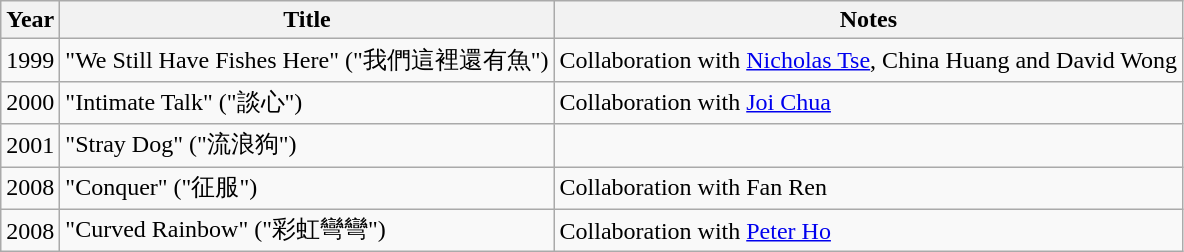<table class="wikitable sortable">
<tr>
<th>Year</th>
<th>Title</th>
<th class="unsortable">Notes</th>
</tr>
<tr>
<td>1999</td>
<td>"We Still Have Fishes Here" ("我們這裡還有魚")</td>
<td>Collaboration with <a href='#'>Nicholas Tse</a>, China Huang and David Wong</td>
</tr>
<tr>
<td>2000</td>
<td>"Intimate Talk" ("談心")</td>
<td>Collaboration with <a href='#'>Joi Chua</a></td>
</tr>
<tr>
<td>2001</td>
<td>"Stray Dog" ("流浪狗")</td>
<td></td>
</tr>
<tr>
<td>2008</td>
<td>"Conquer" ("征服")</td>
<td>Collaboration with Fan Ren</td>
</tr>
<tr>
<td>2008</td>
<td>"Curved Rainbow" ("彩虹彎彎")</td>
<td>Collaboration with <a href='#'>Peter Ho</a></td>
</tr>
</table>
